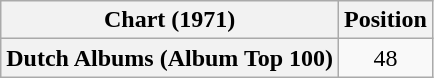<table class="wikitable plainrowheaders" style="text-align:center">
<tr>
<th scope="col">Chart (1971)</th>
<th scope="col">Position</th>
</tr>
<tr>
<th scope="row">Dutch Albums (Album Top 100)</th>
<td>48</td>
</tr>
</table>
